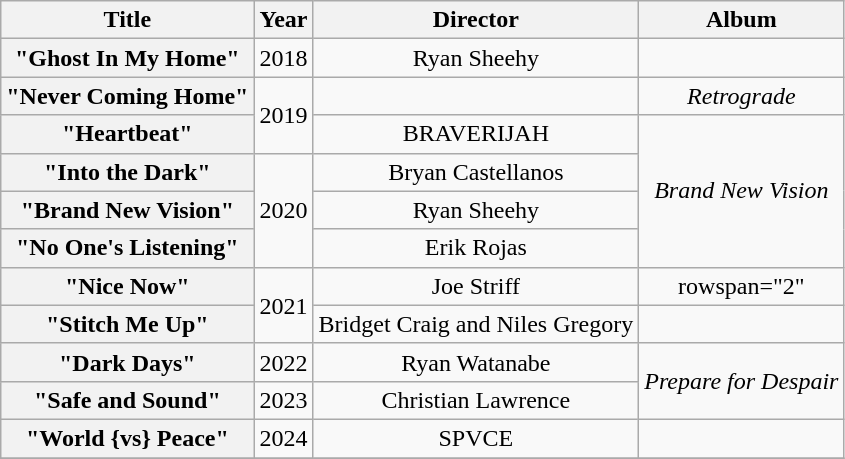<table class="wikitable plainrowheaders" style="text-align:center;">
<tr>
<th>Title</th>
<th>Year</th>
<th>Director</th>
<th>Album</th>
</tr>
<tr>
<th scope="row">"Ghost In My Home"</th>
<td>2018</td>
<td>Ryan Sheehy</td>
<td></td>
</tr>
<tr>
<th scope="row">"Never Coming Home"</th>
<td rowspan="2">2019</td>
<td></td>
<td><em>Retrograde</em></td>
</tr>
<tr>
<th scope="row">"Heartbeat"</th>
<td>BRAVERIJAH</td>
<td rowspan="4"><em>Brand New Vision</em></td>
</tr>
<tr>
<th scope="row">"Into the Dark"</th>
<td rowspan="3">2020</td>
<td>Bryan Castellanos</td>
</tr>
<tr>
<th scope="row">"Brand New Vision"</th>
<td>Ryan Sheehy</td>
</tr>
<tr>
<th scope="row">"No One's Listening"</th>
<td>Erik Rojas</td>
</tr>
<tr>
<th scope="row">"Nice Now"</th>
<td rowspan="2">2021</td>
<td>Joe Striff</td>
<td>rowspan="2" </td>
</tr>
<tr>
<th scope="row">"Stitch Me Up"</th>
<td>Bridget Craig and Niles Gregory</td>
</tr>
<tr>
<th scope="row">"Dark Days"</th>
<td>2022</td>
<td>Ryan Watanabe</td>
<td rowspan="2"><em>Prepare for Despair</em></td>
</tr>
<tr>
<th scope="row">"Safe and Sound"</th>
<td>2023</td>
<td>Christian Lawrence</td>
</tr>
<tr>
<th scope="row">"World {vs} Peace"</th>
<td>2024</td>
<td>SPVCE</td>
<td></td>
</tr>
<tr>
</tr>
</table>
